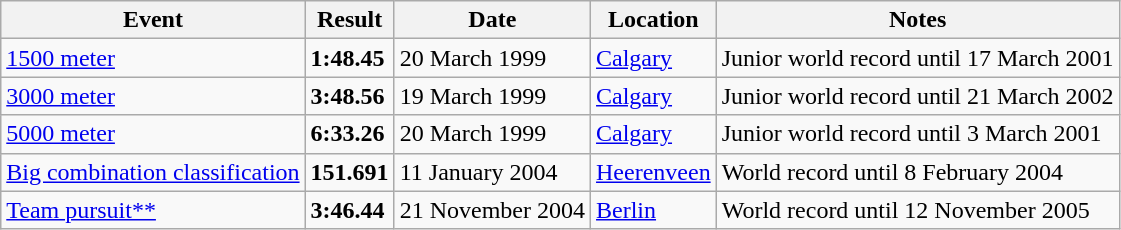<table class="wikitable">
<tr>
<th>Event</th>
<th>Result</th>
<th>Date</th>
<th>Location</th>
<th>Notes</th>
</tr>
<tr>
<td><a href='#'>1500 meter</a></td>
<td><strong>1:48.45</strong></td>
<td>20 March 1999</td>
<td><a href='#'>Calgary</a></td>
<td>Junior world record until 17 March 2001</td>
</tr>
<tr>
<td><a href='#'>3000 meter</a></td>
<td><strong>3:48.56</strong></td>
<td>19 March 1999</td>
<td><a href='#'>Calgary</a></td>
<td>Junior world record until 21 March 2002</td>
</tr>
<tr>
<td><a href='#'>5000 meter</a></td>
<td><strong>6:33.26</strong></td>
<td>20 March 1999</td>
<td><a href='#'>Calgary</a></td>
<td>Junior world record until 3 March 2001</td>
</tr>
<tr>
<td><a href='#'>Big combination classification</a></td>
<td><strong>151.691</strong></td>
<td>11 January 2004</td>
<td><a href='#'>Heerenveen</a></td>
<td>World record until 8 February 2004</td>
</tr>
<tr>
<td><a href='#'>Team pursuit**</a></td>
<td><strong>3:46.44</strong></td>
<td>21 November 2004</td>
<td><a href='#'>Berlin</a></td>
<td>World record until 12 November 2005</td>
</tr>
</table>
